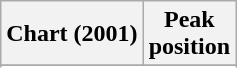<table class="wikitable sortable plainrowheaders" style="text-align:center">
<tr>
<th scope="col">Chart (2001)</th>
<th scope="col">Peak<br> position</th>
</tr>
<tr>
</tr>
<tr>
</tr>
<tr>
</tr>
</table>
